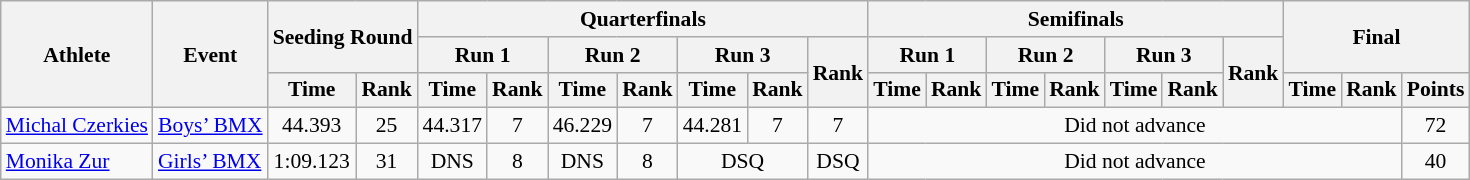<table class="wikitable" border="1" style="font-size:90%">
<tr>
<th rowspan=3>Athlete</th>
<th rowspan=3>Event</th>
<th rowspan=2 colspan=2>Seeding Round</th>
<th colspan=7>Quarterfinals</th>
<th colspan=7>Semifinals</th>
<th rowspan=2 colspan=3>Final</th>
</tr>
<tr>
<th colspan=2>Run 1</th>
<th colspan=2>Run 2</th>
<th colspan=2>Run 3</th>
<th rowspan=2>Rank</th>
<th colspan=2>Run 1</th>
<th colspan=2>Run 2</th>
<th colspan=2>Run 3</th>
<th rowspan=2>Rank</th>
</tr>
<tr>
<th>Time</th>
<th>Rank</th>
<th>Time</th>
<th>Rank</th>
<th>Time</th>
<th>Rank</th>
<th>Time</th>
<th>Rank</th>
<th>Time</th>
<th>Rank</th>
<th>Time</th>
<th>Rank</th>
<th>Time</th>
<th>Rank</th>
<th>Time</th>
<th>Rank</th>
<th>Points</th>
</tr>
<tr>
<td><a href='#'>Michal Czerkies</a></td>
<td><a href='#'>Boys’ BMX</a></td>
<td align=center>44.393</td>
<td align=center>25</td>
<td align=center>44.317</td>
<td align=center>7</td>
<td align=center>46.229</td>
<td align=center>7</td>
<td align=center>44.281</td>
<td align=center>7</td>
<td align=center>7</td>
<td align=center colspan=9>Did not advance</td>
<td align=center>72</td>
</tr>
<tr>
<td><a href='#'>Monika Zur</a></td>
<td><a href='#'>Girls’ BMX</a></td>
<td align=center>1:09.123</td>
<td align=center>31</td>
<td align=center>DNS</td>
<td align=center>8</td>
<td align=center>DNS</td>
<td align=center>8</td>
<td align=center colspan=2>DSQ</td>
<td align=center>DSQ</td>
<td align=center colspan=9>Did not advance</td>
<td align=center>40</td>
</tr>
</table>
